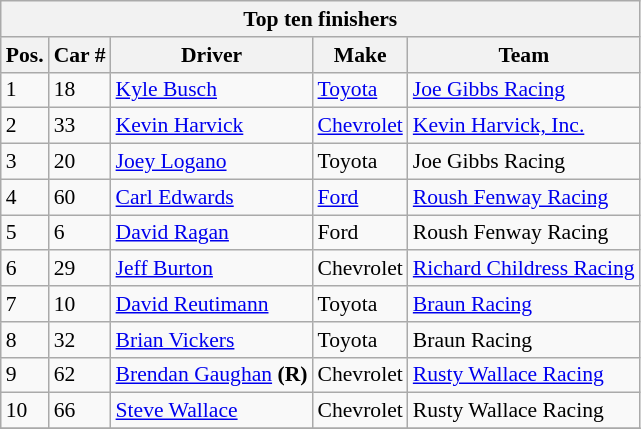<table class="wikitable" style="font-size: 90%;">
<tr>
<th colspan=9>Top ten finishers</th>
</tr>
<tr>
<th>Pos.</th>
<th>Car #</th>
<th>Driver</th>
<th>Make</th>
<th>Team</th>
</tr>
<tr>
<td>1</td>
<td>18</td>
<td><a href='#'>Kyle Busch</a></td>
<td><a href='#'>Toyota</a></td>
<td><a href='#'>Joe Gibbs Racing</a></td>
</tr>
<tr>
<td>2</td>
<td>33</td>
<td><a href='#'>Kevin Harvick</a></td>
<td><a href='#'>Chevrolet</a></td>
<td><a href='#'>Kevin Harvick, Inc.</a></td>
</tr>
<tr>
<td>3</td>
<td>20</td>
<td><a href='#'>Joey Logano</a></td>
<td>Toyota</td>
<td>Joe Gibbs Racing</td>
</tr>
<tr>
<td>4</td>
<td>60</td>
<td><a href='#'>Carl Edwards</a></td>
<td><a href='#'>Ford</a></td>
<td><a href='#'>Roush Fenway Racing</a></td>
</tr>
<tr>
<td>5</td>
<td>6</td>
<td><a href='#'>David Ragan</a></td>
<td>Ford</td>
<td>Roush Fenway Racing</td>
</tr>
<tr>
<td>6</td>
<td>29</td>
<td><a href='#'>Jeff Burton</a></td>
<td>Chevrolet</td>
<td><a href='#'>Richard Childress Racing</a></td>
</tr>
<tr>
<td>7</td>
<td>10</td>
<td><a href='#'>David Reutimann</a></td>
<td>Toyota</td>
<td><a href='#'>Braun Racing</a></td>
</tr>
<tr>
<td>8</td>
<td>32</td>
<td><a href='#'>Brian Vickers</a></td>
<td>Toyota</td>
<td>Braun Racing</td>
</tr>
<tr>
<td>9</td>
<td>62</td>
<td><a href='#'>Brendan Gaughan</a> <strong>(R)</strong></td>
<td>Chevrolet</td>
<td><a href='#'>Rusty Wallace Racing</a></td>
</tr>
<tr>
<td>10</td>
<td>66</td>
<td><a href='#'>Steve Wallace</a></td>
<td>Chevrolet</td>
<td>Rusty Wallace Racing</td>
</tr>
<tr>
</tr>
</table>
